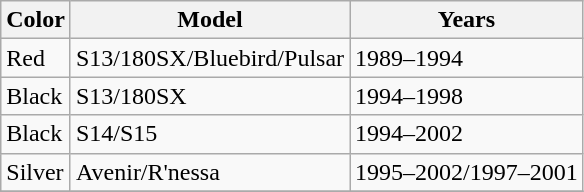<table class="wikitable">
<tr>
<th>Color</th>
<th>Model</th>
<th>Years</th>
</tr>
<tr>
<td>Red</td>
<td>S13/180SX/Bluebird/Pulsar</td>
<td>1989–1994</td>
</tr>
<tr>
<td>Black</td>
<td>S13/180SX</td>
<td>1994–1998</td>
</tr>
<tr>
<td>Black</td>
<td>S14/S15</td>
<td>1994–2002</td>
</tr>
<tr>
<td>Silver</td>
<td>Avenir/R'nessa</td>
<td>1995–2002/1997–2001</td>
</tr>
<tr>
</tr>
</table>
